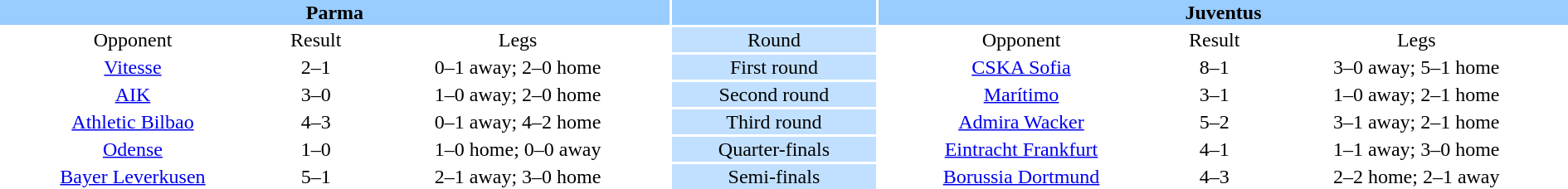<table width="100%" style="text-align:center">
<tr valign=top bgcolor=#99ccff>
<th colspan=3 style="width:1*">Parma</th>
<th></th>
<th colspan=3 style="width:1*">Juventus</th>
</tr>
<tr>
<td>Opponent</td>
<td>Result</td>
<td>Legs</td>
<td bgcolor=#c1e0ff>Round</td>
<td>Opponent</td>
<td>Result</td>
<td>Legs</td>
</tr>
<tr>
<td> <a href='#'>Vitesse</a></td>
<td>2–1</td>
<td>0–1 away; 2–0 home</td>
<td bgcolor=#c1e0ff>First round</td>
<td> <a href='#'>CSKA Sofia</a></td>
<td>8–1</td>
<td>3–0 away; 5–1 home</td>
</tr>
<tr>
<td> <a href='#'>AIK</a></td>
<td>3–0</td>
<td>1–0 away; 2–0 home</td>
<td bgcolor=#c1e0ff>Second round</td>
<td> <a href='#'>Marítimo</a></td>
<td>3–1</td>
<td>1–0 away; 2–1 home</td>
</tr>
<tr>
<td> <a href='#'>Athletic Bilbao</a></td>
<td>4–3</td>
<td>0–1 away; 4–2 home</td>
<td bgcolor=#c1e0ff>Third round</td>
<td> <a href='#'>Admira Wacker</a></td>
<td>5–2</td>
<td>3–1 away; 2–1 home</td>
</tr>
<tr>
<td> <a href='#'>Odense</a></td>
<td>1–0</td>
<td>1–0 home; 0–0 away</td>
<td bgcolor=#c1e0ff>Quarter-finals</td>
<td> <a href='#'>Eintracht Frankfurt</a></td>
<td>4–1</td>
<td>1–1 away; 3–0 home</td>
</tr>
<tr>
<td> <a href='#'>Bayer Leverkusen</a></td>
<td>5–1</td>
<td>2–1 away; 3–0 home</td>
<td bgcolor=#c1e0ff>Semi-finals</td>
<td> <a href='#'>Borussia Dortmund</a></td>
<td>4–3</td>
<td>2–2 home; 2–1 away</td>
</tr>
</table>
